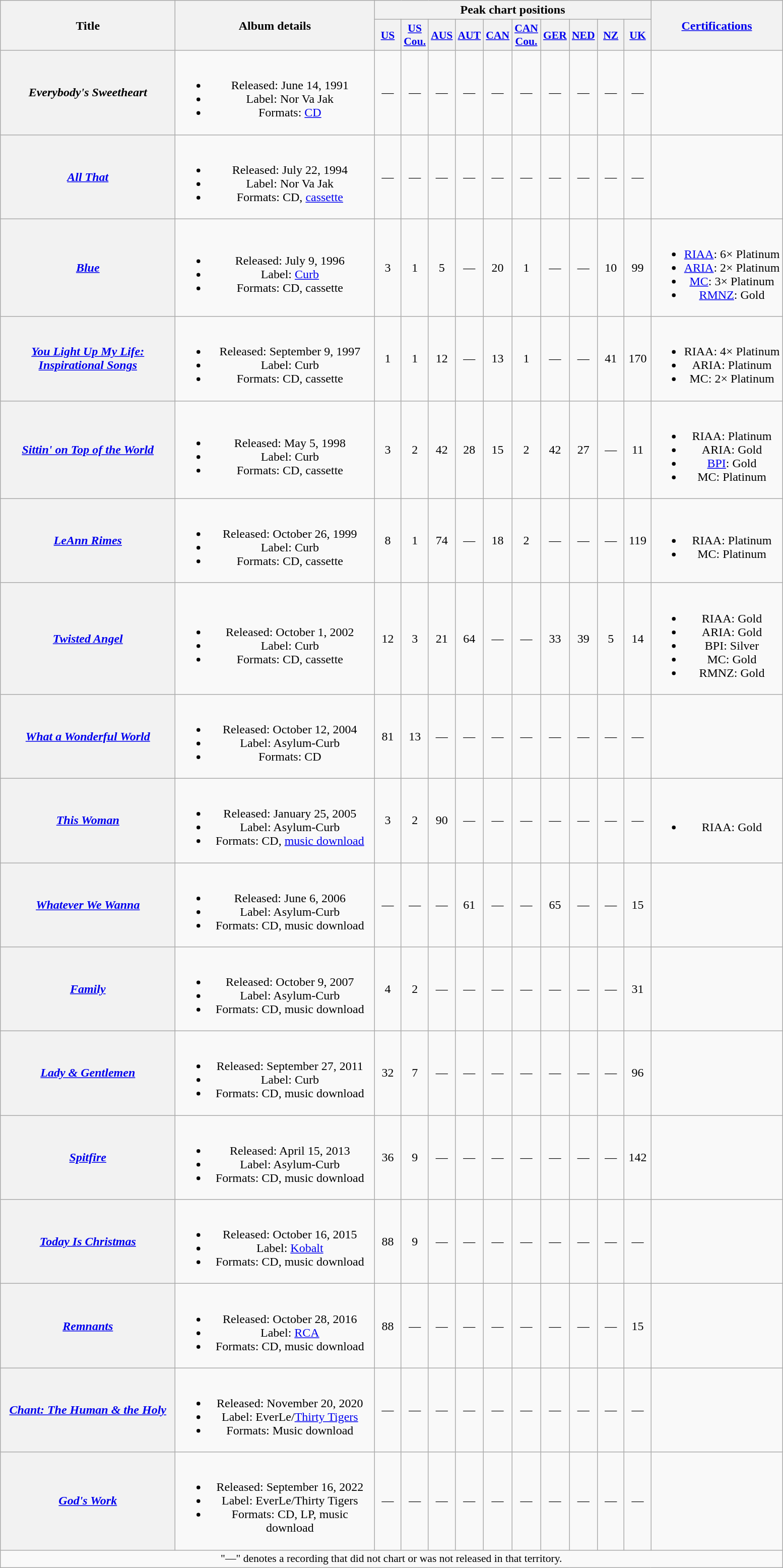<table class="wikitable plainrowheaders" style="text-align:center;">
<tr>
<th scope="col" rowspan="2" style="width:14em;">Title</th>
<th scope="col" rowspan="2" style="width:16em;">Album details</th>
<th scope="col" colspan="10">Peak chart positions</th>
<th scope="col" rowspan="2"><a href='#'>Certifications</a></th>
</tr>
<tr>
<th scope="col" style="width:2em;font-size:90%;"><a href='#'>US</a><br></th>
<th scope="col" style="width:2em;font-size:90%;"><a href='#'>US<br>Cou.</a><br></th>
<th scope="col" style="width:2em;font-size:90%;"><a href='#'>AUS</a><br></th>
<th scope="col" style="width:2em;font-size:90%;"><a href='#'>AUT</a><br></th>
<th scope="col" style="width:2em;font-size:90%;"><a href='#'>CAN</a><br></th>
<th scope="col" style="width:2em;font-size:90%;"><a href='#'>CAN<br>Cou.</a><br></th>
<th scope="col" style="width:2em;font-size:90%;"><a href='#'>GER</a><br></th>
<th scope="col" style="width:2em;font-size:90%;"><a href='#'>NED</a><br></th>
<th scope="col" style="width:2em;font-size:90%;"><a href='#'>NZ</a><br></th>
<th scope="col" style="width:2em;font-size:90%;"><a href='#'>UK</a><br></th>
</tr>
<tr>
<th scope="row"><em>Everybody's Sweetheart</em></th>
<td><br><ul><li>Released: June 14, 1991</li><li>Label: Nor Va Jak</li><li>Formats: <a href='#'>CD</a></li></ul></td>
<td>—</td>
<td>—</td>
<td>—</td>
<td>—</td>
<td>—</td>
<td>—</td>
<td>—</td>
<td>—</td>
<td>—</td>
<td>—</td>
<td></td>
</tr>
<tr>
<th scope="row"><em><a href='#'>All That</a></em></th>
<td><br><ul><li>Released: July 22, 1994</li><li>Label: Nor Va Jak</li><li>Formats: CD, <a href='#'>cassette</a></li></ul></td>
<td>—</td>
<td>—</td>
<td>—</td>
<td>—</td>
<td>—</td>
<td>—</td>
<td>—</td>
<td>—</td>
<td>—</td>
<td>—</td>
<td></td>
</tr>
<tr>
<th scope="row"><em><a href='#'>Blue</a></em></th>
<td><br><ul><li>Released: July 9, 1996</li><li>Label: <a href='#'>Curb</a></li><li>Formats: CD, cassette</li></ul></td>
<td>3</td>
<td>1</td>
<td>5</td>
<td>—</td>
<td>20</td>
<td>1</td>
<td>—</td>
<td>—</td>
<td>10</td>
<td>99</td>
<td><br><ul><li><a href='#'>RIAA</a>: 6× Platinum</li><li><a href='#'>ARIA</a>: 2× Platinum</li><li><a href='#'>MC</a>: 3× Platinum</li><li><a href='#'>RMNZ</a>: Gold</li></ul></td>
</tr>
<tr>
<th scope="row"><em><a href='#'>You Light Up My Life: Inspirational Songs</a></em></th>
<td><br><ul><li>Released: September 9, 1997</li><li>Label: Curb</li><li>Formats: CD, cassette</li></ul></td>
<td>1</td>
<td>1</td>
<td>12</td>
<td>—</td>
<td>13</td>
<td>1</td>
<td>—</td>
<td>—</td>
<td>41</td>
<td>170</td>
<td><br><ul><li>RIAA: 4× Platinum</li><li>ARIA: Platinum</li><li>MC: 2× Platinum</li></ul></td>
</tr>
<tr>
<th scope="row"><em><a href='#'>Sittin' on Top of the World</a></em></th>
<td><br><ul><li>Released: May 5, 1998</li><li>Label: Curb</li><li>Formats: CD, cassette</li></ul></td>
<td>3</td>
<td>2</td>
<td>42</td>
<td>28</td>
<td>15</td>
<td>2</td>
<td>42</td>
<td>27</td>
<td>—</td>
<td>11</td>
<td><br><ul><li>RIAA: Platinum</li><li>ARIA: Gold</li><li><a href='#'>BPI</a>: Gold</li><li>MC: Platinum</li></ul></td>
</tr>
<tr>
<th scope="row"><em><a href='#'>LeAnn Rimes</a></em></th>
<td><br><ul><li>Released: October 26, 1999</li><li>Label: Curb</li><li>Formats: CD, cassette</li></ul></td>
<td>8</td>
<td>1</td>
<td>74</td>
<td>—</td>
<td>18</td>
<td>2</td>
<td>—</td>
<td>—</td>
<td>—</td>
<td>119</td>
<td><br><ul><li>RIAA: Platinum</li><li>MC: Platinum</li></ul></td>
</tr>
<tr>
<th scope="row"><em><a href='#'>Twisted Angel</a></em></th>
<td><br><ul><li>Released: October 1, 2002</li><li>Label: Curb</li><li>Formats: CD, cassette</li></ul></td>
<td>12</td>
<td>3</td>
<td>21</td>
<td>64</td>
<td>—</td>
<td>—</td>
<td>33</td>
<td>39</td>
<td>5</td>
<td>14</td>
<td><br><ul><li>RIAA: Gold</li><li>ARIA: Gold</li><li>BPI: Silver</li><li>MC: Gold</li><li>RMNZ: Gold</li></ul></td>
</tr>
<tr>
<th scope="row"><em><a href='#'>What a Wonderful World</a></em></th>
<td><br><ul><li>Released: October 12, 2004</li><li>Label: Asylum-Curb</li><li>Formats: CD</li></ul></td>
<td>81</td>
<td>13</td>
<td>—</td>
<td>—</td>
<td>—</td>
<td>—</td>
<td>—</td>
<td>—</td>
<td>—</td>
<td>—</td>
<td></td>
</tr>
<tr>
<th scope="row"><em><a href='#'>This Woman</a></em></th>
<td><br><ul><li>Released: January 25, 2005</li><li>Label: Asylum-Curb</li><li>Formats: CD, <a href='#'>music download</a></li></ul></td>
<td>3</td>
<td>2</td>
<td>90</td>
<td>—</td>
<td>—</td>
<td>—</td>
<td>—</td>
<td>—</td>
<td>—</td>
<td>—</td>
<td><br><ul><li>RIAA: Gold</li></ul></td>
</tr>
<tr>
<th scope="row"><em><a href='#'>Whatever We Wanna</a></em></th>
<td><br><ul><li>Released: June 6, 2006</li><li>Label: Asylum-Curb</li><li>Formats: CD, music download</li></ul></td>
<td>—</td>
<td>—</td>
<td>—</td>
<td>61</td>
<td>—</td>
<td>—</td>
<td>65</td>
<td>—</td>
<td>—</td>
<td>15</td>
<td></td>
</tr>
<tr>
<th scope="row"><em><a href='#'>Family</a></em></th>
<td><br><ul><li>Released: October 9, 2007</li><li>Label: Asylum-Curb</li><li>Formats: CD, music download</li></ul></td>
<td>4</td>
<td>2</td>
<td>—</td>
<td>—</td>
<td>—</td>
<td>—</td>
<td>—</td>
<td>—</td>
<td>—</td>
<td>31</td>
<td></td>
</tr>
<tr>
<th scope="row"><em><a href='#'>Lady & Gentlemen</a></em></th>
<td><br><ul><li>Released: September 27, 2011</li><li>Label: Curb</li><li>Formats: CD, music download</li></ul></td>
<td>32</td>
<td>7</td>
<td>—</td>
<td>—</td>
<td>—</td>
<td>—</td>
<td>—</td>
<td>—</td>
<td>—</td>
<td>96</td>
<td></td>
</tr>
<tr>
<th scope="row"><em><a href='#'>Spitfire</a></em></th>
<td><br><ul><li>Released: April 15, 2013</li><li>Label: Asylum-Curb</li><li>Formats: CD, music download</li></ul></td>
<td>36</td>
<td>9</td>
<td>—</td>
<td>—</td>
<td>—</td>
<td>—</td>
<td>—</td>
<td>—</td>
<td>—</td>
<td>142</td>
<td></td>
</tr>
<tr>
<th scope="row"><em><a href='#'>Today Is Christmas</a></em></th>
<td><br><ul><li>Released: October 16, 2015</li><li>Label: <a href='#'>Kobalt</a></li><li>Formats: CD, music download</li></ul></td>
<td>88</td>
<td>9</td>
<td>—</td>
<td>—</td>
<td>—</td>
<td>—</td>
<td>—</td>
<td>—</td>
<td>—</td>
<td>—</td>
<td></td>
</tr>
<tr>
<th scope="row"><em><a href='#'>Remnants</a></em></th>
<td><br><ul><li>Released: October 28, 2016</li><li>Label: <a href='#'>RCA</a></li><li>Formats: CD, music download</li></ul></td>
<td>88</td>
<td>—</td>
<td>—</td>
<td>—</td>
<td>—</td>
<td>—</td>
<td>—</td>
<td>—</td>
<td>—</td>
<td>15</td>
<td></td>
</tr>
<tr>
<th scope="row"><em><a href='#'>Chant: The Human & the Holy</a></em></th>
<td><br><ul><li>Released: November 20, 2020</li><li>Label: EverLe/<a href='#'>Thirty Tigers</a></li><li>Formats: Music download</li></ul></td>
<td>—</td>
<td>—</td>
<td>—</td>
<td>—</td>
<td>—</td>
<td>—</td>
<td>—</td>
<td>—</td>
<td>—</td>
<td>—</td>
<td></td>
</tr>
<tr>
<th scope="row"><em><a href='#'>God's Work</a></em></th>
<td><br><ul><li>Released: September 16, 2022</li><li>Label: EverLe/Thirty Tigers</li><li>Formats: CD, LP, music download</li></ul></td>
<td>—</td>
<td>—</td>
<td>—</td>
<td>—</td>
<td>—</td>
<td>—</td>
<td>—</td>
<td>—</td>
<td>—</td>
<td>—</td>
<td></td>
</tr>
<tr>
<td colspan="13" style="font-size:90%">"—" denotes a recording that did not chart or was not released in that territory.</td>
</tr>
</table>
